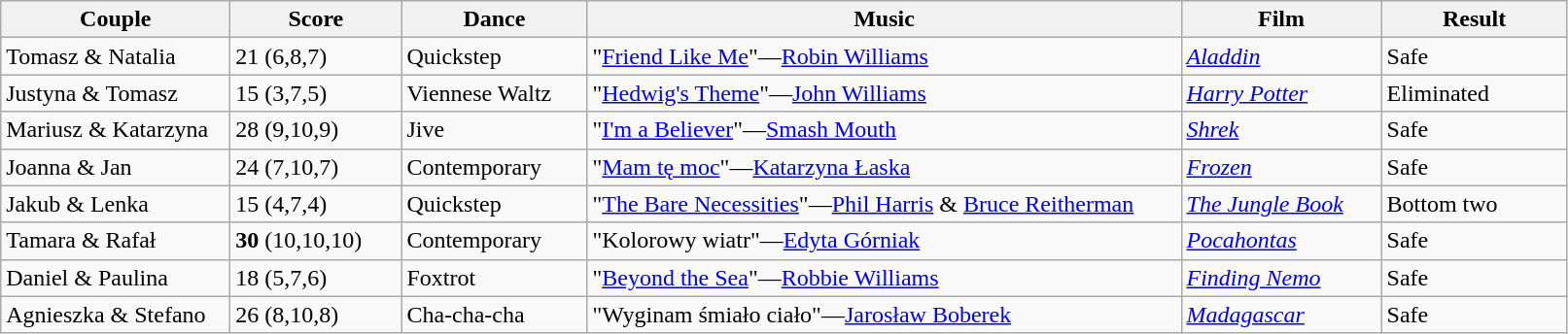<table class="wikitable">
<tr>
<th style="width:150px;">Couple</th>
<th style="width:110px;">Score</th>
<th style="width:120px;">Dance</th>
<th style="width:400px;">Music</th>
<th style="width:130px;">Film</th>
<th style="width:120px;">Result</th>
</tr>
<tr>
<td>Tomasz & Natalia</td>
<td>21 (6,8,7)</td>
<td>Quickstep</td>
<td>"<a href='#'>Friend Like Me</a>"—<a href='#'>Robin Williams</a></td>
<td><em><a href='#'>Aladdin</a></em></td>
<td>Safe</td>
</tr>
<tr>
<td>Justyna & Tomasz</td>
<td>15 (3,7,5)</td>
<td>Viennese Waltz</td>
<td>"<a href='#'>Hedwig's Theme</a>"—<a href='#'>John Williams</a></td>
<td><em><a href='#'>Harry Potter</a></em></td>
<td>Eliminated</td>
</tr>
<tr>
<td>Mariusz & Katarzyna</td>
<td>28 (9,10,9)</td>
<td>Jive</td>
<td>"<a href='#'>I'm a Believer</a>"—<a href='#'>Smash Mouth</a></td>
<td><em><a href='#'>Shrek</a></em></td>
<td>Safe</td>
</tr>
<tr>
<td>Joanna & Jan</td>
<td>24 (7,10,7)</td>
<td>Contemporary</td>
<td>"<a href='#'>Mam tę moc</a>"—<a href='#'>Katarzyna Łaska</a></td>
<td><em><a href='#'>Frozen</a></em></td>
<td>Safe</td>
</tr>
<tr>
<td>Jakub & Lenka</td>
<td>15 (4,7,4)</td>
<td>Quickstep</td>
<td>"<a href='#'>The Bare Necessities</a>"—<a href='#'>Phil Harris</a> & <a href='#'>Bruce Reitherman</a></td>
<td><em><a href='#'>The Jungle Book</a></em></td>
<td>Bottom two</td>
</tr>
<tr>
<td>Tamara & Rafał</td>
<td><strong>30</strong> (10,10,10)</td>
<td>Contemporary</td>
<td>"Kolorowy wiatr"—<a href='#'>Edyta Górniak</a></td>
<td><em><a href='#'>Pocahontas</a></em></td>
<td>Safe</td>
</tr>
<tr>
<td>Daniel & Paulina</td>
<td>18 (5,7,6)</td>
<td>Foxtrot</td>
<td>"<a href='#'>Beyond the Sea</a>"—<a href='#'>Robbie Williams</a></td>
<td><em><a href='#'>Finding Nemo</a></em></td>
<td>Safe</td>
</tr>
<tr>
<td>Agnieszka & Stefano</td>
<td>26 (8,10,8)</td>
<td>Cha-cha-cha</td>
<td>"Wyginam śmiało ciało"—<a href='#'>Jarosław Boberek</a></td>
<td><em><a href='#'>Madagascar</a></em></td>
<td>Safe</td>
</tr>
</table>
